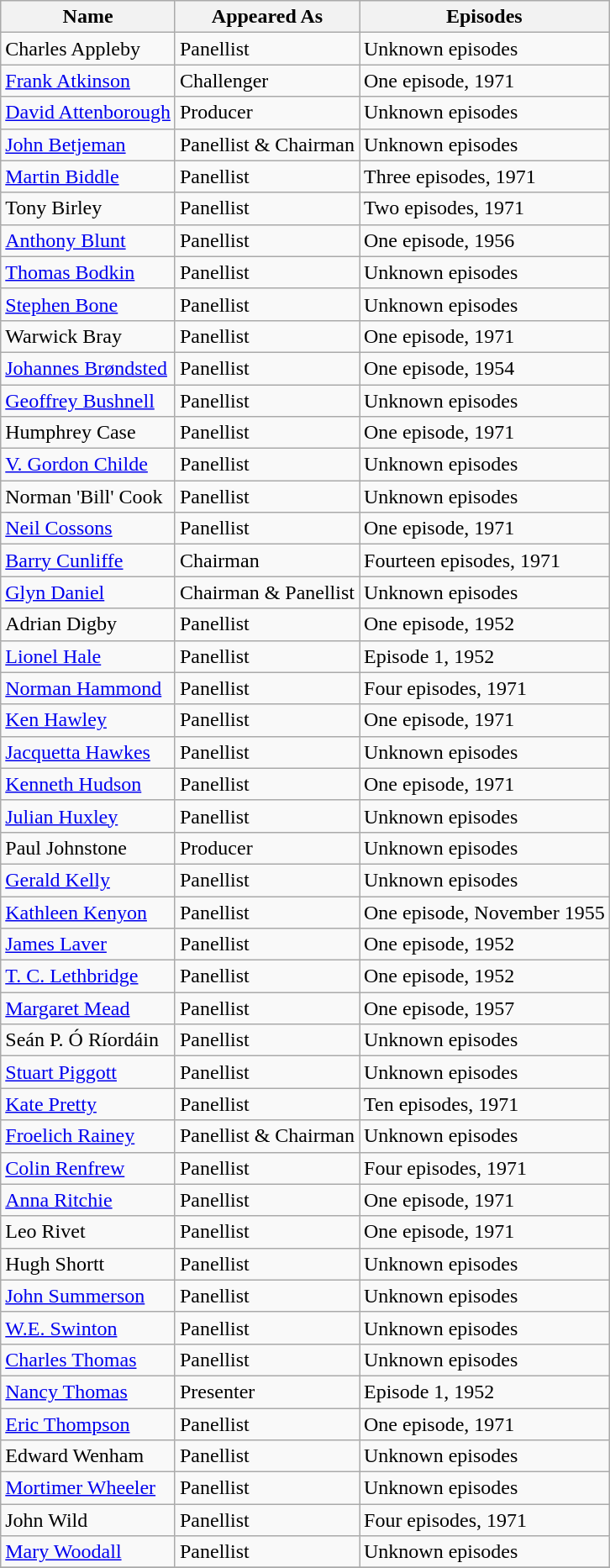<table class="wikitable">
<tr>
<th>Name</th>
<th>Appeared As</th>
<th>Episodes</th>
</tr>
<tr>
<td>Charles Appleby</td>
<td>Panellist</td>
<td>Unknown episodes</td>
</tr>
<tr>
<td><a href='#'>Frank Atkinson</a></td>
<td>Challenger</td>
<td>One episode, 1971</td>
</tr>
<tr>
<td><a href='#'>David Attenborough</a></td>
<td>Producer</td>
<td>Unknown episodes</td>
</tr>
<tr>
<td><a href='#'>John Betjeman</a></td>
<td>Panellist & Chairman</td>
<td>Unknown episodes</td>
</tr>
<tr>
<td><a href='#'>Martin Biddle</a></td>
<td>Panellist</td>
<td>Three episodes, 1971</td>
</tr>
<tr>
<td>Tony Birley</td>
<td>Panellist</td>
<td>Two episodes, 1971</td>
</tr>
<tr>
<td><a href='#'>Anthony Blunt</a></td>
<td>Panellist</td>
<td>One episode, 1956</td>
</tr>
<tr>
<td><a href='#'>Thomas Bodkin</a></td>
<td>Panellist</td>
<td>Unknown episodes</td>
</tr>
<tr>
<td><a href='#'>Stephen Bone</a></td>
<td>Panellist</td>
<td>Unknown episodes</td>
</tr>
<tr>
<td>Warwick Bray</td>
<td>Panellist</td>
<td>One episode, 1971</td>
</tr>
<tr>
<td><a href='#'>Johannes Brøndsted</a></td>
<td>Panellist</td>
<td>One episode, 1954</td>
</tr>
<tr>
<td><a href='#'>Geoffrey Bushnell</a></td>
<td>Panellist</td>
<td>Unknown episodes</td>
</tr>
<tr>
<td>Humphrey Case</td>
<td>Panellist</td>
<td>One episode, 1971</td>
</tr>
<tr>
<td><a href='#'>V. Gordon Childe</a></td>
<td>Panellist</td>
<td>Unknown episodes</td>
</tr>
<tr>
<td>Norman 'Bill' Cook</td>
<td>Panellist</td>
<td>Unknown episodes</td>
</tr>
<tr>
<td><a href='#'>Neil Cossons</a></td>
<td>Panellist</td>
<td>One episode, 1971</td>
</tr>
<tr>
<td><a href='#'>Barry Cunliffe</a></td>
<td>Chairman</td>
<td>Fourteen episodes, 1971</td>
</tr>
<tr>
<td><a href='#'>Glyn Daniel</a></td>
<td>Chairman & Panellist</td>
<td>Unknown episodes</td>
</tr>
<tr>
<td>Adrian Digby</td>
<td>Panellist</td>
<td>One episode, 1952</td>
</tr>
<tr>
<td><a href='#'>Lionel Hale</a></td>
<td>Panellist</td>
<td>Episode 1, 1952</td>
</tr>
<tr>
<td><a href='#'>Norman Hammond</a></td>
<td>Panellist</td>
<td>Four episodes, 1971</td>
</tr>
<tr>
<td><a href='#'>Ken Hawley</a></td>
<td>Panellist</td>
<td>One episode, 1971</td>
</tr>
<tr>
<td><a href='#'>Jacquetta Hawkes</a></td>
<td>Panellist</td>
<td>Unknown episodes</td>
</tr>
<tr>
<td><a href='#'>Kenneth Hudson</a></td>
<td>Panellist</td>
<td>One episode, 1971</td>
</tr>
<tr>
<td><a href='#'>Julian Huxley</a></td>
<td>Panellist</td>
<td>Unknown episodes</td>
</tr>
<tr>
<td>Paul Johnstone</td>
<td>Producer</td>
<td>Unknown episodes</td>
</tr>
<tr>
<td><a href='#'>Gerald Kelly</a></td>
<td>Panellist</td>
<td>Unknown episodes</td>
</tr>
<tr>
<td><a href='#'>Kathleen Kenyon</a></td>
<td>Panellist</td>
<td>One episode, November 1955</td>
</tr>
<tr>
<td><a href='#'>James Laver</a></td>
<td>Panellist</td>
<td>One episode, 1952</td>
</tr>
<tr>
<td><a href='#'>T. C. Lethbridge</a></td>
<td>Panellist</td>
<td>One episode, 1952</td>
</tr>
<tr>
<td><a href='#'>Margaret Mead</a></td>
<td>Panellist</td>
<td>One episode, 1957</td>
</tr>
<tr>
<td>Seán P. Ó Ríordáin</td>
<td>Panellist</td>
<td>Unknown episodes</td>
</tr>
<tr>
<td><a href='#'>Stuart Piggott</a></td>
<td>Panellist</td>
<td>Unknown episodes</td>
</tr>
<tr>
<td><a href='#'>Kate Pretty</a></td>
<td>Panellist</td>
<td>Ten episodes, 1971</td>
</tr>
<tr>
<td><a href='#'>Froelich Rainey</a></td>
<td>Panellist & Chairman</td>
<td>Unknown episodes</td>
</tr>
<tr>
<td><a href='#'>Colin Renfrew</a></td>
<td>Panellist</td>
<td>Four episodes, 1971</td>
</tr>
<tr>
<td><a href='#'>Anna Ritchie</a></td>
<td>Panellist</td>
<td>One episode, 1971</td>
</tr>
<tr>
<td>Leo Rivet</td>
<td>Panellist</td>
<td>One episode, 1971</td>
</tr>
<tr>
<td>Hugh Shortt</td>
<td>Panellist</td>
<td>Unknown episodes</td>
</tr>
<tr>
<td><a href='#'>John Summerson</a></td>
<td>Panellist</td>
<td>Unknown episodes</td>
</tr>
<tr>
<td><a href='#'>W.E. Swinton</a></td>
<td>Panellist</td>
<td>Unknown episodes</td>
</tr>
<tr>
<td><a href='#'>Charles Thomas</a></td>
<td>Panellist</td>
<td>Unknown episodes</td>
</tr>
<tr>
<td><a href='#'>Nancy Thomas</a></td>
<td>Presenter</td>
<td>Episode 1, 1952</td>
</tr>
<tr>
<td><a href='#'>Eric Thompson</a></td>
<td>Panellist</td>
<td>One episode, 1971</td>
</tr>
<tr>
<td>Edward Wenham</td>
<td>Panellist</td>
<td>Unknown episodes</td>
</tr>
<tr>
<td><a href='#'>Mortimer Wheeler</a></td>
<td>Panellist</td>
<td>Unknown episodes</td>
</tr>
<tr>
<td>John Wild</td>
<td>Panellist</td>
<td>Four episodes, 1971</td>
</tr>
<tr>
<td><a href='#'>Mary Woodall</a></td>
<td>Panellist</td>
<td>Unknown episodes</td>
</tr>
<tr>
</tr>
</table>
